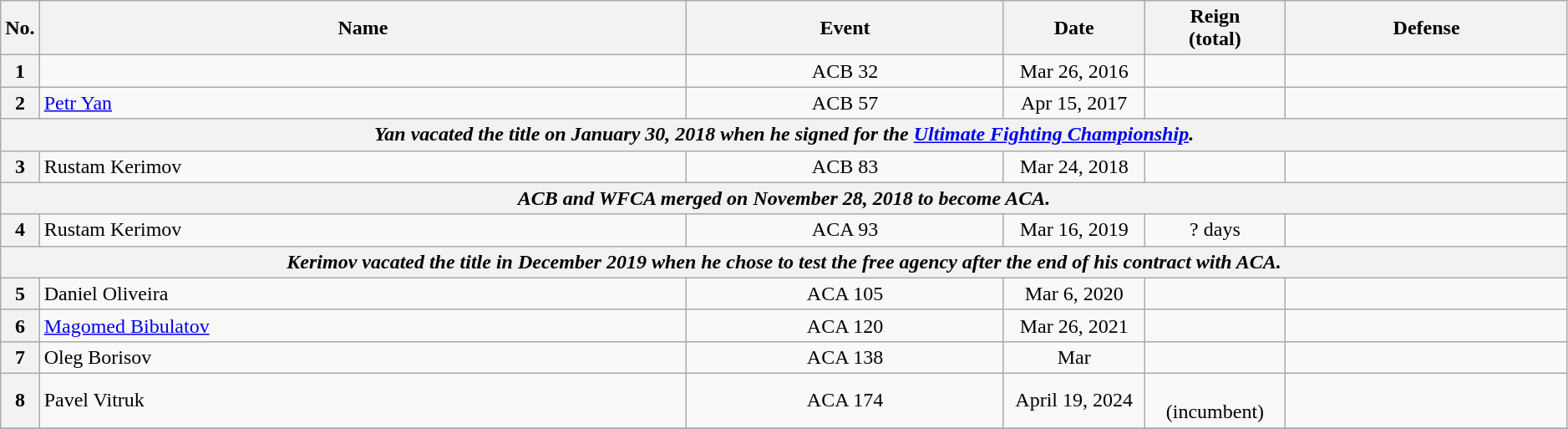<table class="wikitable" style="width:99%;">
<tr>
<th style="width:2%;">No.</th>
<th>Name</th>
<th>Event</th>
<th style="width:9%;">Date</th>
<th style="width:9%;">Reign<br>(total)</th>
<th>Defense</th>
</tr>
<tr>
<th>1</th>
<td align=left><br></td>
<td align=center>ACB 32<br></td>
<td align=center>Mar 26, 2016</td>
<td align=center></td>
<td><br></td>
</tr>
<tr>
<th>2</th>
<td align=left> <a href='#'>Petr Yan</a></td>
<td align=center>ACB 57<br></td>
<td align=center>Apr 15, 2017</td>
<td align=center></td>
<td></td>
</tr>
<tr>
<th style="text-align:center;" colspan="6"><em>Yan vacated the title on January 30, 2018 when he signed for the <a href='#'>Ultimate Fighting Championship</a>.</em></th>
</tr>
<tr>
<th>3</th>
<td align=left> Rustam Kerimov <br></td>
<td align=center>ACB 83<br></td>
<td align=center>Mar 24, 2018</td>
<td align=center></td>
<td></td>
</tr>
<tr>
<th style="text-align:center;" colspan="6"><em>ACB and WFCA merged on November 28, 2018 to become ACA.</em></th>
</tr>
<tr>
<th>4</th>
<td align=left> Rustam Kerimov <br></td>
<td align=center>ACA 93<br></td>
<td align=center>Mar 16, 2019</td>
<td align=center>? days</td>
<td><br></td>
</tr>
<tr>
<th style="text-align:center;" colspan="6"><em>Kerimov vacated the title in December 2019 when he chose to test the free agency after the end of his contract with ACA.</em></th>
</tr>
<tr>
<th>5</th>
<td align=left> Daniel Oliveira <br></td>
<td align=center>ACA 105<br></td>
<td align=center>Mar 6, 2020</td>
<td align=center></td>
<td><br></td>
</tr>
<tr>
<th>6</th>
<td align=left> <a href='#'>Magomed Bibulatov</a></td>
<td align=center>ACA 120<br></td>
<td align=center>Mar 26, 2021</td>
<td align=center></td>
<td></td>
</tr>
<tr>
<th>7</th>
<td align=left> Oleg Borisov</td>
<td align=center>ACA 138<br></td>
<td align=center>Mar </td>
<td align=center></td>
<td></td>
</tr>
<tr>
<th>8</th>
<td align=left> Pavel Vitruk</td>
<td align=center>ACA 174<br></td>
<td align=center>April 19, 2024</td>
<td align=center><br>(incumbent)<br></td>
<td></td>
</tr>
<tr>
</tr>
</table>
